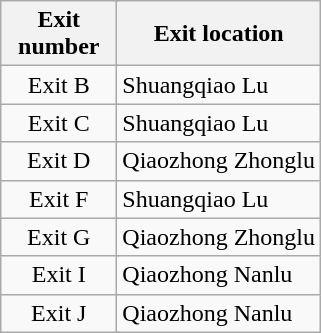<table class="wikitable">
<tr>
<th style="width:70px" colspan="2">Exit number</th>
<th>Exit location</th>
</tr>
<tr>
<td align="center" colspan="2">Exit B</td>
<td>Shuangqiao Lu</td>
</tr>
<tr>
<td align="center" colspan="2">Exit C</td>
<td>Shuangqiao Lu</td>
</tr>
<tr>
<td align="center" colspan="2">Exit D</td>
<td>Qiaozhong Zhonglu</td>
</tr>
<tr>
<td align="center" colspan="2">Exit F</td>
<td>Shuangqiao Lu</td>
</tr>
<tr>
<td align="center" colspan="2">Exit G</td>
<td>Qiaozhong Zhonglu</td>
</tr>
<tr>
<td align="center" colspan="2">Exit I</td>
<td>Qiaozhong Nanlu</td>
</tr>
<tr>
<td align="center" colspan="2">Exit J</td>
<td>Qiaozhong Nanlu</td>
</tr>
</table>
